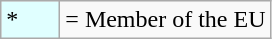<table class="sortable wikitable">
<tr>
<td style="background:lightcyan; border:1px solid #aaa; width:2em;">*</td>
<td>= Member of the EU</td>
</tr>
</table>
